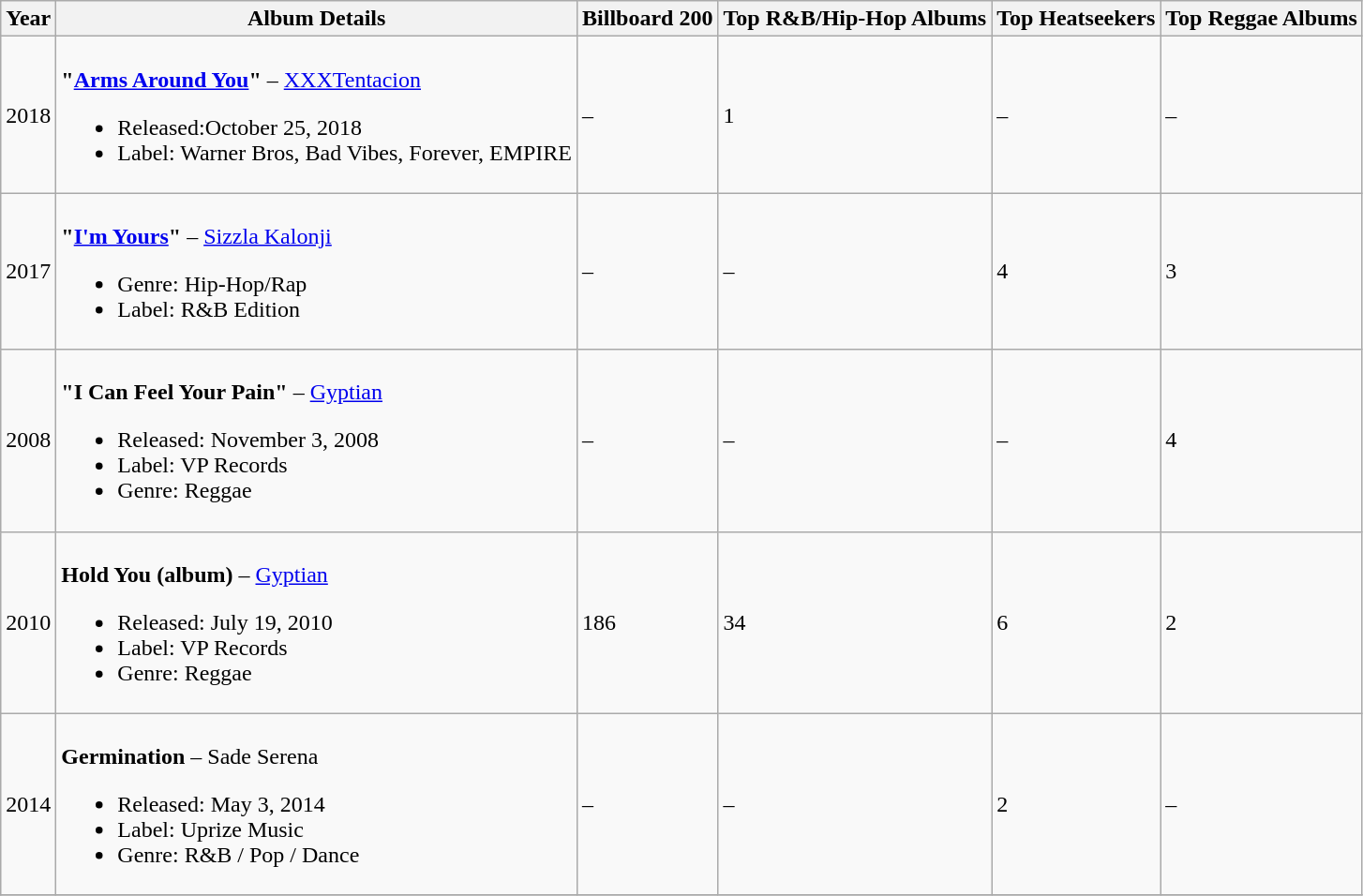<table class="wikitable">
<tr>
<th>Year</th>
<th>Album Details</th>
<th>Billboard 200</th>
<th>Top R&B/Hip-Hop Albums</th>
<th>Top Heatseekers</th>
<th>Top Reggae Albums</th>
</tr>
<tr>
<td>2018</td>
<td><br><strong>"<a href='#'>Arms Around You</a>"</strong> – <a href='#'>XXXTentacion</a><ul><li>Released:October 25, 2018</li><li>Label: Warner Bros, Bad Vibes, Forever, EMPIRE</li></ul></td>
<td>–</td>
<td>1</td>
<td>–</td>
<td>–</td>
</tr>
<tr>
<td>2017</td>
<td><br><strong>"<a href='#'>I'm Yours</a>"</strong> – <a href='#'>Sizzla Kalonji</a><ul><li>Genre: Hip-Hop/Rap</li><li>Label: R&B Edition</li></ul></td>
<td>–</td>
<td>–</td>
<td>4</td>
<td>3</td>
</tr>
<tr>
<td>2008</td>
<td><br><strong>"I Can Feel Your Pain"</strong> – <a href='#'>Gyptian</a><ul><li>Released: November 3, 2008</li><li>Label: VP Records</li><li>Genre: Reggae</li></ul></td>
<td>–</td>
<td>–</td>
<td>–</td>
<td>4</td>
</tr>
<tr>
<td>2010</td>
<td><br><strong>Hold You (album)</strong> – <a href='#'>Gyptian</a><ul><li>Released: July 19, 2010</li><li>Label: VP Records</li><li>Genre: Reggae</li></ul></td>
<td>186</td>
<td>34</td>
<td>6</td>
<td>2</td>
</tr>
<tr>
<td>2014</td>
<td><br><strong>Germination</strong> – Sade Serena<ul><li>Released: May 3, 2014</li><li>Label: Uprize Music</li><li>Genre: R&B / Pop / Dance</li></ul></td>
<td>–</td>
<td>–</td>
<td>2</td>
<td>–</td>
</tr>
<tr>
</tr>
</table>
